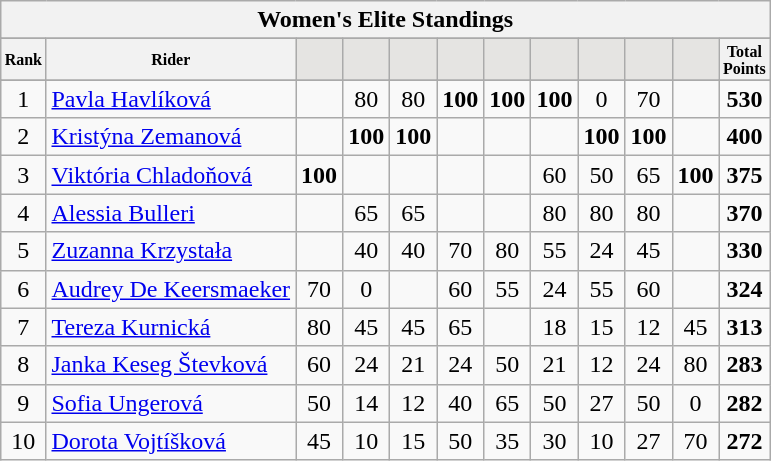<table class="wikitable sortable">
<tr>
<th colspan=27 align="center">Women's Elite Standings</th>
</tr>
<tr>
</tr>
<tr style="font-size:8pt;font-weight:bold">
<th align="center">Rank</th>
<th align="center">Rider</th>
<th class=unsortable style="background:#E5E4E2;"><small></small></th>
<th class=unsortable style="background:#E5E4E2;"><small></small></th>
<th class=unsortable style="background:#E5E4E2;"><small></small></th>
<th class=unsortable style="background:#E5E4E2;"><small></small></th>
<th class=unsortable style="background:#E5E4E2;"><small></small></th>
<th class=unsortable style="background:#E5E4E2;"><small></small></th>
<th class=unsortable style="background:#E5E4E2;"><small></small></th>
<th class=unsortable style="background:#E5E4E2;"><small></small></th>
<th class=unsortable style="background:#E5E4E2;"><small></small></th>
<th align="center">Total<br>Points</th>
</tr>
<tr>
</tr>
<tr>
<td align=center>1</td>
<td> <a href='#'>Pavla Havlíková</a></td>
<td align=center></td>
<td align=center>80</td>
<td align=center>80</td>
<td align=center><strong>100</strong></td>
<td align=center><strong>100</strong></td>
<td align=center><strong>100</strong></td>
<td align=center>0</td>
<td align=center>70</td>
<td align=center></td>
<td align=center><strong>530</strong></td>
</tr>
<tr>
<td align=center>2</td>
<td> <a href='#'>Kristýna Zemanová</a></td>
<td align=center></td>
<td align=center><strong>100</strong></td>
<td align=center><strong>100</strong></td>
<td align=center></td>
<td align=center></td>
<td align=center></td>
<td align=center><strong>100</strong></td>
<td align=center><strong>100</strong></td>
<td align=center></td>
<td align=center><strong>400</strong></td>
</tr>
<tr>
<td align=center>3</td>
<td> <a href='#'>Viktória Chladoňová</a></td>
<td align=center><strong>100</strong></td>
<td align=center></td>
<td align=center></td>
<td align=center></td>
<td align=center></td>
<td align=center>60</td>
<td align=center>50</td>
<td align=center>65</td>
<td align=center><strong>100</strong></td>
<td align=center><strong>375</strong></td>
</tr>
<tr>
<td align=center>4</td>
<td> <a href='#'>Alessia Bulleri</a></td>
<td align=center></td>
<td align=center>65</td>
<td align=center>65</td>
<td align=center></td>
<td align=center></td>
<td align=center>80</td>
<td align=center>80</td>
<td align=center>80</td>
<td align=center></td>
<td align=center><strong>370</strong></td>
</tr>
<tr>
<td align=center>5</td>
<td> <a href='#'>Zuzanna Krzystała</a></td>
<td align=center></td>
<td align=center>40</td>
<td align=center>40</td>
<td align=center>70</td>
<td align=center>80</td>
<td align=center>55</td>
<td align=center>24</td>
<td align=center>45</td>
<td align=center></td>
<td align=center><strong>330</strong></td>
</tr>
<tr>
<td align=center>6</td>
<td> <a href='#'>Audrey De Keersmaeker</a></td>
<td align=center>70</td>
<td align=center>0</td>
<td align=center></td>
<td align=center>60</td>
<td align=center>55</td>
<td align=center>24</td>
<td align=center>55</td>
<td align=center>60</td>
<td align=center></td>
<td align=center><strong>324</strong></td>
</tr>
<tr>
<td align=center>7</td>
<td> <a href='#'>Tereza Kurnická</a></td>
<td align=center>80</td>
<td align=center>45</td>
<td align=center>45</td>
<td align=center>65</td>
<td align=center></td>
<td align=center>18</td>
<td align=center>15</td>
<td align=center>12</td>
<td align=center>45</td>
<td align=center><strong>313</strong></td>
</tr>
<tr>
<td align=center>8</td>
<td> <a href='#'>Janka Keseg Števková</a></td>
<td align=center>60</td>
<td align=center>24</td>
<td align=center>21</td>
<td align=center>24</td>
<td align=center>50</td>
<td align=center>21</td>
<td align=center>12</td>
<td align=center>24</td>
<td align=center>80</td>
<td align=center><strong>283</strong></td>
</tr>
<tr>
<td align=center>9</td>
<td> <a href='#'>Sofia Ungerová</a></td>
<td align=center>50</td>
<td align=center>14</td>
<td align=center>12</td>
<td align=center>40</td>
<td align=center>65</td>
<td align=center>50</td>
<td align=center>27</td>
<td align=center>50</td>
<td align=center>0</td>
<td align=center><strong>282</strong></td>
</tr>
<tr>
<td align=center>10</td>
<td> <a href='#'>Dorota Vojtíšková</a></td>
<td align=center>45</td>
<td align=center>10</td>
<td align=center>15</td>
<td align=center>50</td>
<td align=center>35</td>
<td align=center>30</td>
<td align=center>10</td>
<td align=center>27</td>
<td align=center>70</td>
<td align=center><strong>272</strong></td>
</tr>
</table>
